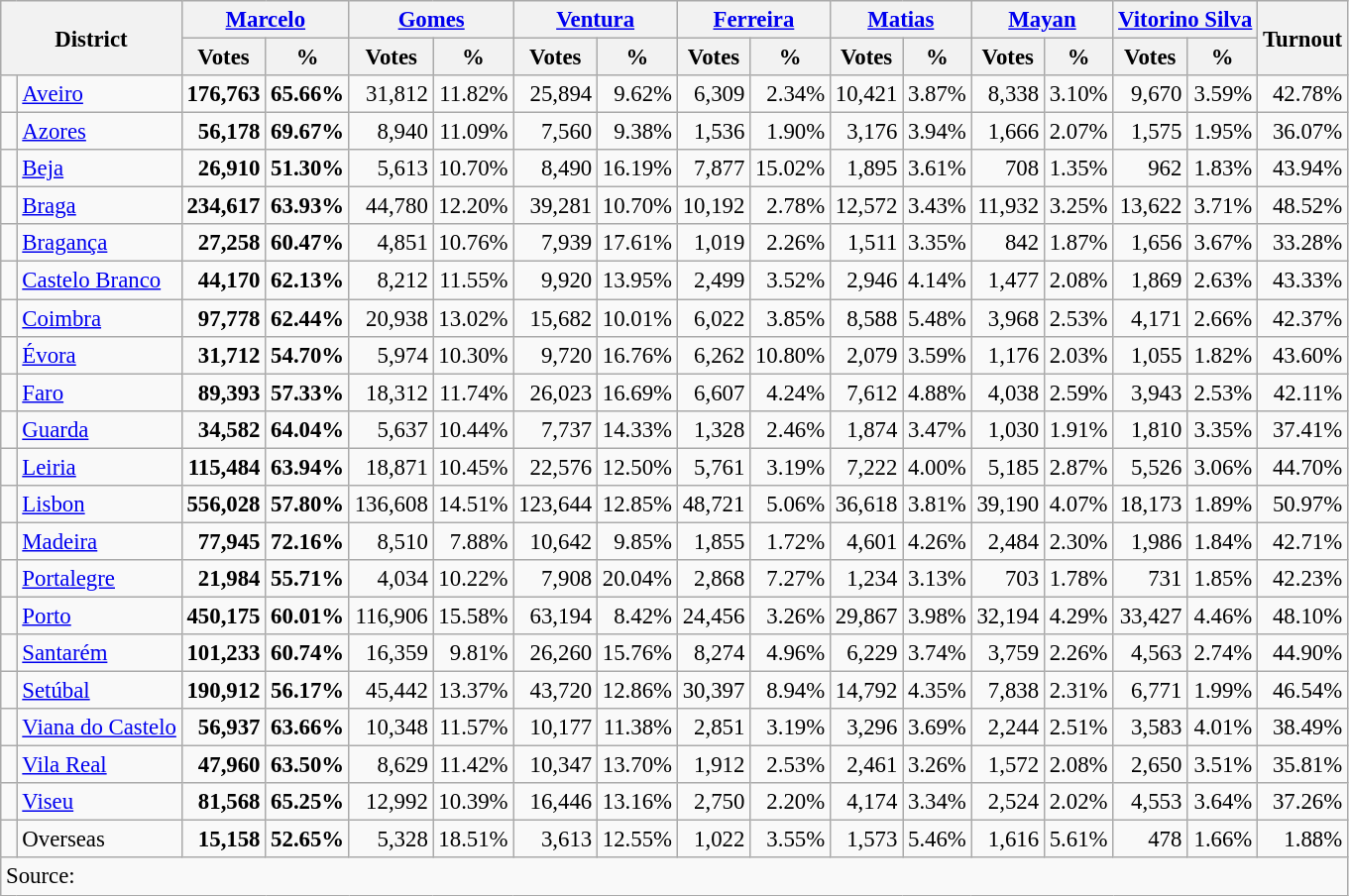<table class="wikitable sortable" style="text-align:right; font-size:95%">
<tr>
<th colspan="2" rowspan="2">District</th>
<th colspan="2"><a href='#'>Marcelo</a></th>
<th colspan="2"><a href='#'>Gomes</a></th>
<th colspan="2"><a href='#'>Ventura</a></th>
<th colspan="2"><a href='#'>Ferreira</a></th>
<th colspan="2"><a href='#'>Matias</a></th>
<th colspan="2"><a href='#'>Mayan</a></th>
<th colspan="2"><a href='#'>Vitorino Silva</a></th>
<th rowspan="2">Turnout</th>
</tr>
<tr>
<th>Votes</th>
<th>%</th>
<th>Votes</th>
<th>%</th>
<th>Votes</th>
<th>%</th>
<th>Votes</th>
<th>%</th>
<th>Votes</th>
<th>%</th>
<th>Votes</th>
<th>%</th>
<th>Votes</th>
<th>%</th>
</tr>
<tr>
<td> </td>
<td style="text-align:left;"><a href='#'>Aveiro</a></td>
<td><strong>176,763</strong></td>
<td><strong>65.66%</strong></td>
<td>31,812</td>
<td>11.82%</td>
<td>25,894</td>
<td>9.62%</td>
<td>6,309</td>
<td>2.34%</td>
<td>10,421</td>
<td>3.87%</td>
<td>8,338</td>
<td>3.10%</td>
<td>9,670</td>
<td>3.59%</td>
<td>42.78%</td>
</tr>
<tr>
<td> </td>
<td style="text-align:left;"><a href='#'>Azores</a></td>
<td><strong>56,178</strong></td>
<td><strong>69.67%</strong></td>
<td>8,940</td>
<td>11.09%</td>
<td>7,560</td>
<td>9.38%</td>
<td>1,536</td>
<td>1.90%</td>
<td>3,176</td>
<td>3.94%</td>
<td>1,666</td>
<td>2.07%</td>
<td>1,575</td>
<td>1.95%</td>
<td>36.07%</td>
</tr>
<tr>
<td> </td>
<td style="text-align:left;"><a href='#'>Beja</a></td>
<td><strong>26,910</strong></td>
<td><strong>51.30%</strong></td>
<td>5,613</td>
<td>10.70%</td>
<td>8,490</td>
<td>16.19%</td>
<td>7,877</td>
<td>15.02%</td>
<td>1,895</td>
<td>3.61%</td>
<td>708</td>
<td>1.35%</td>
<td>962</td>
<td>1.83%</td>
<td>43.94%</td>
</tr>
<tr>
<td> </td>
<td style="text-align:left;"><a href='#'>Braga</a></td>
<td><strong>234,617</strong></td>
<td><strong>63.93%</strong></td>
<td>44,780</td>
<td>12.20%</td>
<td>39,281</td>
<td>10.70%</td>
<td>10,192</td>
<td>2.78%</td>
<td>12,572</td>
<td>3.43%</td>
<td>11,932</td>
<td>3.25%</td>
<td>13,622</td>
<td>3.71%</td>
<td>48.52%</td>
</tr>
<tr>
<td> </td>
<td style="text-align:left;"><a href='#'>Bragança</a></td>
<td><strong>27,258</strong></td>
<td><strong>60.47%</strong></td>
<td>4,851</td>
<td>10.76%</td>
<td>7,939</td>
<td>17.61%</td>
<td>1,019</td>
<td>2.26%</td>
<td>1,511</td>
<td>3.35%</td>
<td>842</td>
<td>1.87%</td>
<td>1,656</td>
<td>3.67%</td>
<td>33.28%</td>
</tr>
<tr>
<td> </td>
<td style="text-align:left;"><a href='#'>Castelo Branco</a></td>
<td><strong>44,170</strong></td>
<td><strong>62.13%</strong></td>
<td>8,212</td>
<td>11.55%</td>
<td>9,920</td>
<td>13.95%</td>
<td>2,499</td>
<td>3.52%</td>
<td>2,946</td>
<td>4.14%</td>
<td>1,477</td>
<td>2.08%</td>
<td>1,869</td>
<td>2.63%</td>
<td>43.33%</td>
</tr>
<tr>
<td> </td>
<td style="text-align:left;"><a href='#'>Coimbra</a></td>
<td><strong>97,778</strong></td>
<td><strong>62.44%</strong></td>
<td>20,938</td>
<td>13.02%</td>
<td>15,682</td>
<td>10.01%</td>
<td>6,022</td>
<td>3.85%</td>
<td>8,588</td>
<td>5.48%</td>
<td>3,968</td>
<td>2.53%</td>
<td>4,171</td>
<td>2.66%</td>
<td>42.37%</td>
</tr>
<tr>
<td> </td>
<td style="text-align:left;"><a href='#'>Évora</a></td>
<td><strong>31,712</strong></td>
<td><strong>54.70%</strong></td>
<td>5,974</td>
<td>10.30%</td>
<td>9,720</td>
<td>16.76%</td>
<td>6,262</td>
<td>10.80%</td>
<td>2,079</td>
<td>3.59%</td>
<td>1,176</td>
<td>2.03%</td>
<td>1,055</td>
<td>1.82%</td>
<td>43.60%</td>
</tr>
<tr>
<td> </td>
<td style="text-align:left;"><a href='#'>Faro</a></td>
<td><strong>89,393</strong></td>
<td><strong>57.33%</strong></td>
<td>18,312</td>
<td>11.74%</td>
<td>26,023</td>
<td>16.69%</td>
<td>6,607</td>
<td>4.24%</td>
<td>7,612</td>
<td>4.88%</td>
<td>4,038</td>
<td>2.59%</td>
<td>3,943</td>
<td>2.53%</td>
<td>42.11%</td>
</tr>
<tr>
<td> </td>
<td style="text-align:left;"><a href='#'>Guarda</a></td>
<td><strong>34,582</strong></td>
<td><strong>64.04%</strong></td>
<td>5,637</td>
<td>10.44%</td>
<td>7,737</td>
<td>14.33%</td>
<td>1,328</td>
<td>2.46%</td>
<td>1,874</td>
<td>3.47%</td>
<td>1,030</td>
<td>1.91%</td>
<td>1,810</td>
<td>3.35%</td>
<td>37.41%</td>
</tr>
<tr>
<td> </td>
<td style="text-align:left;"><a href='#'>Leiria</a></td>
<td><strong>115,484</strong></td>
<td><strong>63.94%</strong></td>
<td>18,871</td>
<td>10.45%</td>
<td>22,576</td>
<td>12.50%</td>
<td>5,761</td>
<td>3.19%</td>
<td>7,222</td>
<td>4.00%</td>
<td>5,185</td>
<td>2.87%</td>
<td>5,526</td>
<td>3.06%</td>
<td>44.70%</td>
</tr>
<tr>
<td> </td>
<td style="text-align:left;"><a href='#'>Lisbon</a></td>
<td><strong>556,028</strong></td>
<td><strong>57.80%</strong></td>
<td>136,608</td>
<td>14.51%</td>
<td>123,644</td>
<td>12.85%</td>
<td>48,721</td>
<td>5.06%</td>
<td>36,618</td>
<td>3.81%</td>
<td>39,190</td>
<td>4.07%</td>
<td>18,173</td>
<td>1.89%</td>
<td>50.97%</td>
</tr>
<tr>
<td> </td>
<td style="text-align:left;"><a href='#'>Madeira</a></td>
<td><strong>77,945</strong></td>
<td><strong>72.16%</strong></td>
<td>8,510</td>
<td>7.88%</td>
<td>10,642</td>
<td>9.85%</td>
<td>1,855</td>
<td>1.72%</td>
<td>4,601</td>
<td>4.26%</td>
<td>2,484</td>
<td>2.30%</td>
<td>1,986</td>
<td>1.84%</td>
<td>42.71%</td>
</tr>
<tr>
<td> </td>
<td style="text-align:left;"><a href='#'>Portalegre</a></td>
<td><strong>21,984</strong></td>
<td><strong>55.71%</strong></td>
<td>4,034</td>
<td>10.22%</td>
<td>7,908</td>
<td>20.04%</td>
<td>2,868</td>
<td>7.27%</td>
<td>1,234</td>
<td>3.13%</td>
<td>703</td>
<td>1.78%</td>
<td>731</td>
<td>1.85%</td>
<td>42.23%</td>
</tr>
<tr>
<td> </td>
<td style="text-align:left;"><a href='#'>Porto</a></td>
<td><strong>450,175</strong></td>
<td><strong>60.01%</strong></td>
<td>116,906</td>
<td>15.58%</td>
<td>63,194</td>
<td>8.42%</td>
<td>24,456</td>
<td>3.26%</td>
<td>29,867</td>
<td>3.98%</td>
<td>32,194</td>
<td>4.29%</td>
<td>33,427</td>
<td>4.46%</td>
<td>48.10%</td>
</tr>
<tr>
<td> </td>
<td style="text-align:left;"><a href='#'>Santarém</a></td>
<td><strong>101,233</strong></td>
<td><strong>60.74%</strong></td>
<td>16,359</td>
<td>9.81%</td>
<td>26,260</td>
<td>15.76%</td>
<td>8,274</td>
<td>4.96%</td>
<td>6,229</td>
<td>3.74%</td>
<td>3,759</td>
<td>2.26%</td>
<td>4,563</td>
<td>2.74%</td>
<td>44.90%</td>
</tr>
<tr>
<td> </td>
<td style="text-align:left;"><a href='#'>Setúbal</a></td>
<td><strong>190,912</strong></td>
<td><strong>56.17%</strong></td>
<td>45,442</td>
<td>13.37%</td>
<td>43,720</td>
<td>12.86%</td>
<td>30,397</td>
<td>8.94%</td>
<td>14,792</td>
<td>4.35%</td>
<td>7,838</td>
<td>2.31%</td>
<td>6,771</td>
<td>1.99%</td>
<td>46.54%</td>
</tr>
<tr>
<td> </td>
<td style="text-align:left;"><a href='#'>Viana do Castelo</a></td>
<td><strong>56,937</strong></td>
<td><strong>63.66%</strong></td>
<td>10,348</td>
<td>11.57%</td>
<td>10,177</td>
<td>11.38%</td>
<td>2,851</td>
<td>3.19%</td>
<td>3,296</td>
<td>3.69%</td>
<td>2,244</td>
<td>2.51%</td>
<td>3,583</td>
<td>4.01%</td>
<td>38.49%</td>
</tr>
<tr>
<td> </td>
<td style="text-align:left;"><a href='#'>Vila Real</a></td>
<td><strong>47,960</strong></td>
<td><strong>63.50%</strong></td>
<td>8,629</td>
<td>11.42%</td>
<td>10,347</td>
<td>13.70%</td>
<td>1,912</td>
<td>2.53%</td>
<td>2,461</td>
<td>3.26%</td>
<td>1,572</td>
<td>2.08%</td>
<td>2,650</td>
<td>3.51%</td>
<td>35.81%</td>
</tr>
<tr>
<td> </td>
<td style="text-align:left;"><a href='#'>Viseu</a></td>
<td><strong>81,568</strong></td>
<td><strong>65.25%</strong></td>
<td>12,992</td>
<td>10.39%</td>
<td>16,446</td>
<td>13.16%</td>
<td>2,750</td>
<td>2.20%</td>
<td>4,174</td>
<td>3.34%</td>
<td>2,524</td>
<td>2.02%</td>
<td>4,553</td>
<td>3.64%</td>
<td>37.26%</td>
</tr>
<tr>
<td> </td>
<td style="text-align:left;">Overseas</td>
<td><strong>15,158</strong></td>
<td><strong>52.65%</strong></td>
<td>5,328</td>
<td>18.51%</td>
<td>3,613</td>
<td>12.55%</td>
<td>1,022</td>
<td>3.55%</td>
<td>1,573</td>
<td>5.46%</td>
<td>1,616</td>
<td>5.61%</td>
<td>478</td>
<td>1.66%</td>
<td>1.88%</td>
</tr>
<tr class="sortbottom">
<td colspan="17" style="text-align:left;">Source: </td>
</tr>
</table>
